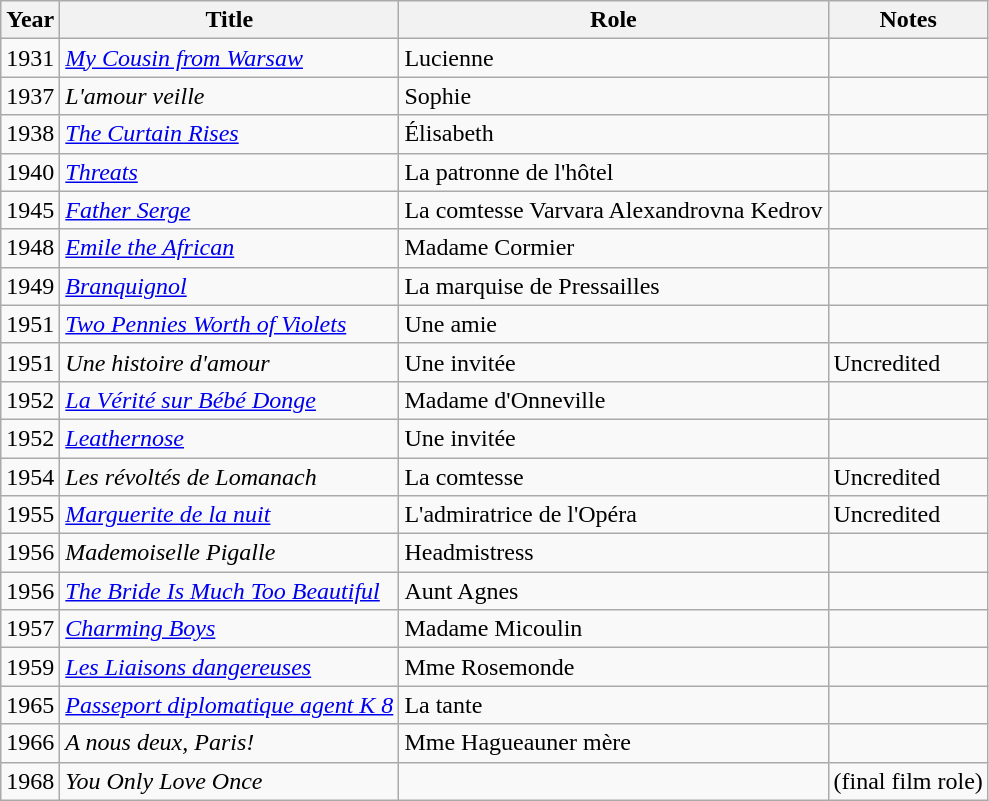<table class="wikitable">
<tr>
<th>Year</th>
<th>Title</th>
<th>Role</th>
<th>Notes</th>
</tr>
<tr>
<td>1931</td>
<td><em><a href='#'>My Cousin from Warsaw</a></em></td>
<td>Lucienne</td>
<td></td>
</tr>
<tr>
<td>1937</td>
<td><em>L'amour veille</em></td>
<td>Sophie</td>
<td></td>
</tr>
<tr>
<td>1938</td>
<td><em><a href='#'>The Curtain Rises</a></em></td>
<td>Élisabeth</td>
<td></td>
</tr>
<tr>
<td>1940</td>
<td><em><a href='#'>Threats</a></em></td>
<td>La patronne de l'hôtel</td>
<td></td>
</tr>
<tr>
<td>1945</td>
<td><em><a href='#'>Father Serge</a></em></td>
<td>La comtesse Varvara Alexandrovna Kedrov</td>
<td></td>
</tr>
<tr>
<td>1948</td>
<td><em><a href='#'>Emile the African</a></em></td>
<td>Madame Cormier</td>
<td></td>
</tr>
<tr>
<td>1949</td>
<td><em><a href='#'>Branquignol</a></em></td>
<td>La marquise de Pressailles</td>
<td></td>
</tr>
<tr>
<td>1951</td>
<td><em><a href='#'>Two Pennies Worth of Violets</a></em></td>
<td>Une amie</td>
<td></td>
</tr>
<tr>
<td>1951</td>
<td><em>Une histoire d'amour</em></td>
<td>Une invitée</td>
<td>Uncredited</td>
</tr>
<tr>
<td>1952</td>
<td><em><a href='#'>La Vérité sur Bébé Donge</a></em></td>
<td>Madame d'Onneville</td>
<td></td>
</tr>
<tr>
<td>1952</td>
<td><em><a href='#'>Leathernose</a></em></td>
<td>Une invitée</td>
<td></td>
</tr>
<tr>
<td>1954</td>
<td><em>Les révoltés de Lomanach</em></td>
<td>La comtesse</td>
<td>Uncredited</td>
</tr>
<tr>
<td>1955</td>
<td><em><a href='#'>Marguerite de la nuit</a></em></td>
<td>L'admiratrice de l'Opéra</td>
<td>Uncredited</td>
</tr>
<tr>
<td>1956</td>
<td><em>Mademoiselle Pigalle</em></td>
<td>Headmistress</td>
<td></td>
</tr>
<tr>
<td>1956</td>
<td><em><a href='#'>The Bride Is Much Too Beautiful</a></em></td>
<td>Aunt Agnes</td>
<td></td>
</tr>
<tr>
<td>1957</td>
<td><em><a href='#'>Charming Boys</a></em></td>
<td>Madame Micoulin</td>
<td></td>
</tr>
<tr>
<td>1959</td>
<td><em><a href='#'>Les Liaisons dangereuses</a></em></td>
<td>Mme Rosemonde</td>
<td></td>
</tr>
<tr>
<td>1965</td>
<td><em><a href='#'>Passeport diplomatique agent K 8</a></em></td>
<td>La tante</td>
<td></td>
</tr>
<tr>
<td>1966</td>
<td><em>A nous deux, Paris!</em></td>
<td>Mme Hagueauner mère</td>
<td></td>
</tr>
<tr>
<td>1968</td>
<td><em>You Only Love Once</em></td>
<td></td>
<td>(final film role)</td>
</tr>
</table>
